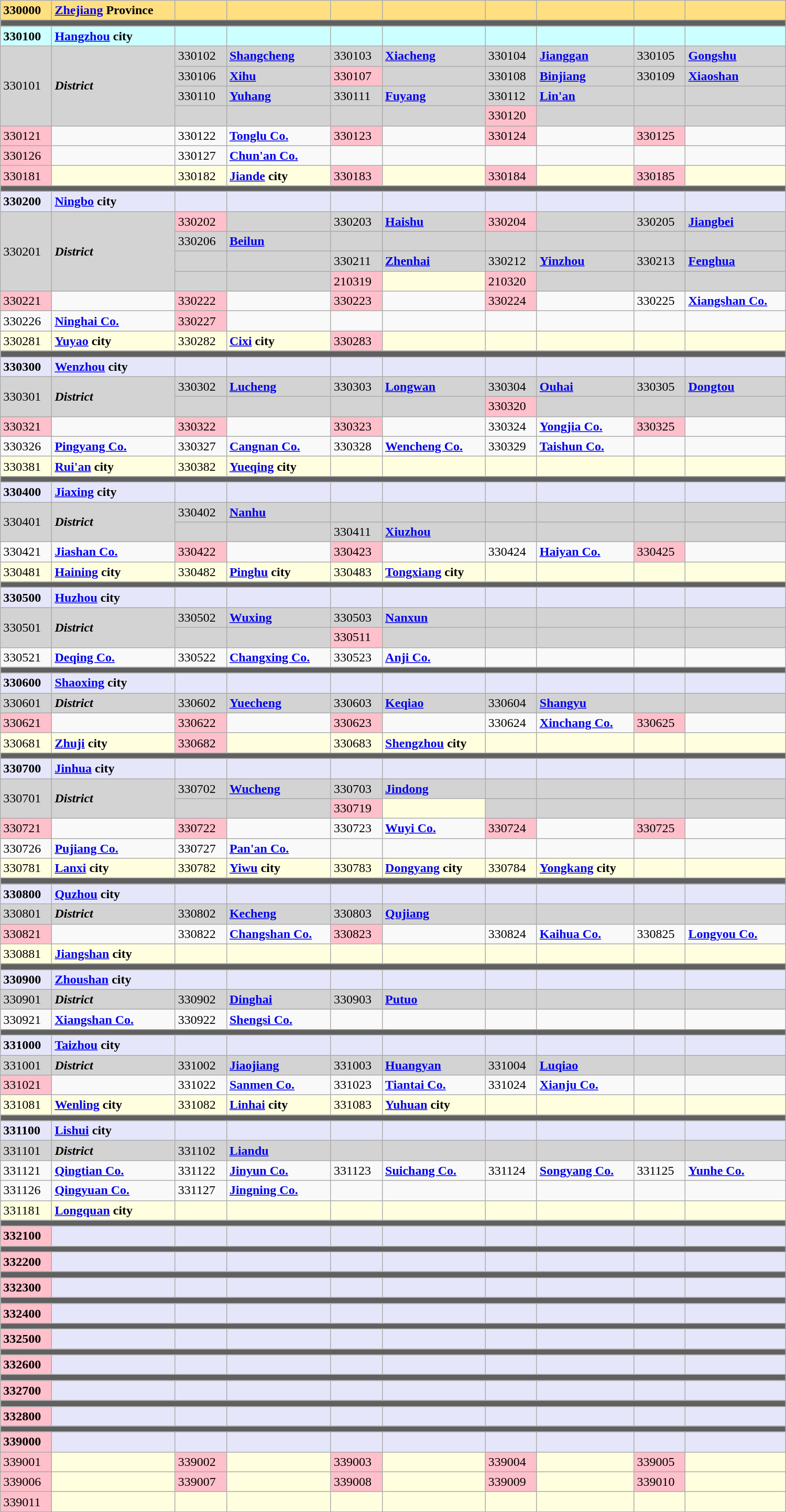<table class="wikitable" align="center" width="1000">
<tr ---- style="background:#FFDF80">
<td><strong>330000</strong></td>
<td><strong><a href='#'>Zhejiang</a> Province</strong><br></td>
<td></td>
<td></td>
<td></td>
<td></td>
<td></td>
<td></td>
<td></td>
<td></td>
</tr>
<tr style="background:#606060; height:2pt">
<td colspan="10"></td>
</tr>
<tr ---- style="background:#CCFFFF">
<td><strong>330100</strong></td>
<td><strong><a href='#'>Hangzhou</a> city</strong><br></td>
<td></td>
<td></td>
<td></td>
<td></td>
<td></td>
<td></td>
<td></td>
<td></td>
</tr>
<tr ---- style="background:#D3D3D3">
<td rowspan="4">330101</td>
<td rowspan="4"><strong><em>District</em></strong><br></td>
<td>330102</td>
<td><a href='#'><strong>Shangcheng</strong></a><br></td>
<td>330103</td>
<td><a href='#'><strong>Xiacheng</strong></a><br></td>
<td>330104</td>
<td><a href='#'><strong>Jianggan</strong></a><br></td>
<td>330105</td>
<td><a href='#'><strong>Gongshu</strong></a><br></td>
</tr>
<tr ---- style="background:#D3D3D3">
<td>330106</td>
<td><a href='#'><strong>Xihu</strong></a><br></td>
<td bgcolor="#FFC0CB">330107</td>
<td><br></td>
<td>330108</td>
<td><a href='#'><strong>Binjiang</strong></a><br></td>
<td>330109</td>
<td><a href='#'><strong>Xiaoshan</strong></a><br></td>
</tr>
<tr ---- style="background:#D3D3D3">
<td>330110</td>
<td><a href='#'><strong>Yuhang</strong></a><br></td>
<td>330111</td>
<td><a href='#'><strong>Fuyang</strong></a><br></td>
<td>330112</td>
<td><a href='#'><strong>Lin'an</strong></a><br></td>
<td></td>
<td></td>
</tr>
<tr ---- style="background:#D3D3D3">
<td></td>
<td></td>
<td></td>
<td></td>
<td bgcolor="#FFC0CB">330120</td>
<td><br></td>
<td></td>
<td></td>
</tr>
<tr ---->
<td bgcolor="#FFC0CB">330121</td>
<td><br></td>
<td>330122</td>
<td><a href='#'><strong>Tonglu Co.</strong></a><br></td>
<td bgcolor="#FFC0CB">330123</td>
<td><br></td>
<td bgcolor="#FFC0CB">330124</td>
<td><br></td>
<td bgcolor="#FFC0CB">330125</td>
<td><br></td>
</tr>
<tr ---->
<td bgcolor="#FFC0CB">330126</td>
<td><br></td>
<td>330127</td>
<td><a href='#'><strong>Chun'an Co.</strong></a><br></td>
<td></td>
<td></td>
<td></td>
<td></td>
<td></td>
<td></td>
</tr>
<tr ---- style="background:lightyellow">
<td bgcolor="#FFC0CB">330181</td>
<td><br></td>
<td>330182</td>
<td><strong><a href='#'>Jiande</a> city</strong><br></td>
<td bgcolor="#FFC0CB">330183</td>
<td><br></td>
<td bgcolor="#FFC0CB">330184</td>
<td><br></td>
<td bgcolor="#FFC0CB">330185</td>
<td><br></td>
</tr>
<tr style="background:#606060; height:2pt">
<td colspan="10"></td>
</tr>
<tr ---- style="background:#E6E6FA">
<td><strong>330200</strong></td>
<td><strong><a href='#'>Ningbo</a> city</strong><br></td>
<td></td>
<td></td>
<td></td>
<td></td>
<td></td>
<td></td>
<td></td>
<td></td>
</tr>
<tr ---- style="background:#D3D3D3">
<td rowspan="4">330201</td>
<td rowspan="4"><strong><em>District</em></strong><br></td>
<td bgcolor="#FFC0CB">330202</td>
<td><br></td>
<td>330203</td>
<td><a href='#'><strong>Haishu</strong></a><br></td>
<td bgcolor="#FFC0CB">330204</td>
<td><br></td>
<td>330205</td>
<td><a href='#'><strong>Jiangbei</strong></a><br></td>
</tr>
<tr ---- style="background:#D3D3D3">
<td>330206</td>
<td><a href='#'><strong>Beilun</strong></a><br></td>
<td></td>
<td></td>
<td></td>
<td></td>
<td></td>
<td></td>
</tr>
<tr ---- style="background:#D3D3D3">
<td></td>
<td></td>
<td>330211</td>
<td><a href='#'><strong>Zhenhai</strong></a><br></td>
<td>330212</td>
<td><a href='#'><strong>Yinzhou</strong></a><br></td>
<td>330213</td>
<td><a href='#'><strong>Fenghua</strong></a><br></td>
</tr>
<tr ---- style="background:#D3D3D3">
<td></td>
<td></td>
<td bgcolor="#FFC0CB">210319</td>
<td style="background:lightyellow"><br></td>
<td bgcolor="#FFC0CB">210320</td>
<td><br></td>
<td></td>
<td></td>
</tr>
<tr ---->
<td bgcolor="#FFC0CB">330221</td>
<td><br></td>
<td bgcolor="#FFC0CB">330222</td>
<td><br></td>
<td bgcolor="#FFC0CB">330223</td>
<td><br></td>
<td bgcolor="#FFC0CB">330224</td>
<td><br></td>
<td>330225</td>
<td><a href='#'><strong>Xiangshan Co.</strong></a><br></td>
</tr>
<tr ---->
<td>330226</td>
<td><a href='#'><strong>Ninghai Co.</strong></a><br></td>
<td bgcolor="#FFC0CB">330227</td>
<td><br></td>
<td></td>
<td></td>
<td></td>
<td></td>
<td></td>
<td></td>
</tr>
<tr ---- style="background:lightyellow">
<td>330281</td>
<td><strong><a href='#'>Yuyao</a> city</strong><br></td>
<td>330282</td>
<td><strong><a href='#'>Cixi</a> city</strong><br></td>
<td bgcolor="#FFC0CB">330283</td>
<td><br></td>
<td></td>
<td></td>
<td></td>
<td></td>
</tr>
<tr style="background:#606060; height:2pt">
<td colspan="10"></td>
</tr>
<tr ---- style="background:#E6E6FA">
<td><strong>330300</strong></td>
<td><strong><a href='#'>Wenzhou</a> city</strong><br></td>
<td></td>
<td></td>
<td></td>
<td></td>
<td></td>
<td></td>
<td></td>
<td></td>
</tr>
<tr ---- style="background:#D3D3D3">
<td rowspan="2">330301</td>
<td rowspan="2"><strong><em>District</em></strong><br></td>
<td>330302</td>
<td><a href='#'><strong>Lucheng</strong></a><br></td>
<td>330303</td>
<td><a href='#'><strong>Longwan</strong></a><br></td>
<td>330304</td>
<td><a href='#'><strong>Ouhai</strong></a><br></td>
<td>330305</td>
<td><a href='#'><strong>Dongtou</strong></a><br></td>
</tr>
<tr ---- style="background:#D3D3D3">
<td></td>
<td></td>
<td></td>
<td></td>
<td bgcolor="#FFC0CB">330320</td>
<td><br></td>
<td></td>
<td></td>
</tr>
<tr ---->
<td bgcolor="#FFC0CB">330321</td>
<td><br></td>
<td bgcolor="#FFC0CB">330322</td>
<td><br></td>
<td bgcolor="#FFC0CB">330323</td>
<td><br></td>
<td>330324</td>
<td><a href='#'><strong>Yongjia Co.</strong></a><br></td>
<td bgcolor="#FFC0CB">330325</td>
<td><br></td>
</tr>
<tr ---->
<td>330326</td>
<td><a href='#'><strong>Pingyang Co.</strong></a><br></td>
<td>330327</td>
<td><a href='#'><strong>Cangnan Co.</strong></a><br></td>
<td>330328</td>
<td><a href='#'><strong>Wencheng Co.</strong></a><br></td>
<td>330329</td>
<td><a href='#'><strong>Taishun Co.</strong></a><br></td>
<td></td>
<td></td>
</tr>
<tr ---- style="background:lightyellow">
<td>330381</td>
<td><strong><a href='#'>Rui'an</a> city</strong><br></td>
<td>330382</td>
<td><strong><a href='#'>Yueqing</a> city</strong><br></td>
<td></td>
<td></td>
<td></td>
<td></td>
<td></td>
<td></td>
</tr>
<tr style="background:#606060; height:2pt">
<td colspan="10"></td>
</tr>
<tr ---- style="background:#E6E6FA">
<td><strong>330400</strong></td>
<td><strong><a href='#'>Jiaxing</a> city</strong><br></td>
<td></td>
<td></td>
<td></td>
<td></td>
<td></td>
<td></td>
<td></td>
<td></td>
</tr>
<tr ---- style="background:#D3D3D3">
<td rowspan="2">330401</td>
<td rowspan="2"><strong><em>District</em></strong><br></td>
<td>330402</td>
<td><a href='#'><strong>Nanhu</strong></a><br></td>
<td></td>
<td></td>
<td></td>
<td></td>
<td></td>
<td></td>
</tr>
<tr ---- style="background:#D3D3D3">
<td></td>
<td></td>
<td>330411</td>
<td><a href='#'><strong>Xiuzhou</strong></a><br></td>
<td></td>
<td></td>
<td></td>
<td></td>
</tr>
<tr ---->
<td>330421</td>
<td><a href='#'><strong>Jiashan Co.</strong></a><br></td>
<td bgcolor="#FFC0CB">330422</td>
<td><br></td>
<td bgcolor="#FFC0CB">330423</td>
<td><br></td>
<td>330424</td>
<td><a href='#'><strong>Haiyan Co.</strong></a><br></td>
<td bgcolor="#FFC0CB">330425</td>
<td><br></td>
</tr>
<tr ---- style="background:lightyellow">
<td>330481</td>
<td><strong><a href='#'>Haining</a> city</strong><br></td>
<td>330482</td>
<td><strong><a href='#'>Pinghu</a> city</strong><br></td>
<td>330483</td>
<td><strong><a href='#'>Tongxiang</a> city</strong><br></td>
<td></td>
<td></td>
<td></td>
<td></td>
</tr>
<tr style="background:#606060; height:2pt">
<td colspan="10"></td>
</tr>
<tr ---- style="background:#E6E6FA">
<td><strong>330500</strong></td>
<td><strong><a href='#'>Huzhou</a> city</strong><br></td>
<td></td>
<td></td>
<td></td>
<td></td>
<td></td>
<td></td>
<td></td>
<td></td>
</tr>
<tr ---- style="background:#D3D3D3">
<td rowspan="2">330501</td>
<td rowspan="2"><strong><em>District</em></strong><br></td>
<td>330502</td>
<td><a href='#'><strong>Wuxing</strong></a><br></td>
<td>330503</td>
<td><a href='#'><strong>Nanxun</strong></a><br></td>
<td></td>
<td></td>
<td></td>
<td></td>
</tr>
<tr ---- style="background:#D3D3D3">
<td></td>
<td></td>
<td bgcolor="#FFC0CB">330511</td>
<td><br></td>
<td></td>
<td></td>
<td></td>
<td></td>
</tr>
<tr ---->
<td>330521</td>
<td><a href='#'><strong>Deqing Co.</strong></a><br></td>
<td>330522</td>
<td><a href='#'><strong>Changxing Co.</strong></a><br></td>
<td>330523</td>
<td><a href='#'><strong>Anji Co.</strong></a><br></td>
<td></td>
<td></td>
<td></td>
<td></td>
</tr>
<tr style="background:#606060; height:2pt">
<td colspan="10"></td>
</tr>
<tr ---- style="background:#E6E6FA">
<td><strong>330600</strong></td>
<td><strong><a href='#'>Shaoxing</a> city</strong><br></td>
<td></td>
<td></td>
<td></td>
<td></td>
<td></td>
<td></td>
<td></td>
<td></td>
</tr>
<tr ---- style="background:#D3D3D3">
<td>330601</td>
<td><strong><em>District</em></strong><br></td>
<td>330602</td>
<td><a href='#'><strong>Yuecheng</strong></a><br></td>
<td>330603</td>
<td><a href='#'><strong>Keqiao</strong></a><br></td>
<td>330604</td>
<td><a href='#'><strong>Shangyu</strong></a><br></td>
<td></td>
<td></td>
</tr>
<tr ---->
<td bgcolor="#FFC0CB">330621</td>
<td><br></td>
<td bgcolor="#FFC0CB">330622</td>
<td><br></td>
<td bgcolor="#FFC0CB">330623</td>
<td><br></td>
<td>330624</td>
<td><a href='#'><strong>Xinchang Co.</strong></a><br></td>
<td bgcolor="#FFC0CB">330625</td>
<td><br></td>
</tr>
<tr ---- style="background:lightyellow">
<td>330681</td>
<td><strong><a href='#'>Zhuji</a> city</strong><br></td>
<td bgcolor="#FFC0CB">330682</td>
<td><br></td>
<td>330683</td>
<td><strong><a href='#'>Shengzhou</a> city</strong><br></td>
<td></td>
<td></td>
<td></td>
<td></td>
</tr>
<tr style="background:#606060; height:2pt">
<td colspan="10"></td>
</tr>
<tr ---- style="background:#E6E6FA">
<td><strong>330700</strong></td>
<td><strong><a href='#'>Jinhua</a> city</strong><br></td>
<td></td>
<td></td>
<td></td>
<td></td>
<td></td>
<td></td>
<td></td>
<td></td>
</tr>
<tr ---- style="background:#D3D3D3">
<td rowspan="2">330701</td>
<td rowspan="2"><strong><em>District</em></strong><br></td>
<td>330702</td>
<td><a href='#'><strong>Wucheng</strong></a><br></td>
<td>330703</td>
<td><a href='#'><strong>Jindong</strong></a><br></td>
<td></td>
<td></td>
<td></td>
<td></td>
</tr>
<tr ---- style="background:#D3D3D3">
<td></td>
<td></td>
<td bgcolor="#FFC0CB">330719</td>
<td bgcolor="lightyellow"><br></td>
<td></td>
<td></td>
<td></td>
<td></td>
</tr>
<tr ---->
<td bgcolor="#FFC0CB">330721</td>
<td><br></td>
<td bgcolor="#FFC0CB">330722</td>
<td><br></td>
<td>330723</td>
<td><a href='#'><strong>Wuyi Co.</strong></a><br></td>
<td bgcolor="#FFC0CB">330724</td>
<td><br></td>
<td bgcolor="#FFC0CB">330725</td>
<td><br></td>
</tr>
<tr ---->
<td>330726</td>
<td><a href='#'><strong>Pujiang Co.</strong></a><br></td>
<td>330727</td>
<td><a href='#'><strong>Pan'an Co.</strong></a><br></td>
<td></td>
<td></td>
<td></td>
<td></td>
<td></td>
<td></td>
</tr>
<tr ---- style="background:lightyellow">
<td>330781</td>
<td><strong><a href='#'>Lanxi</a> city</strong><br></td>
<td>330782</td>
<td><strong><a href='#'>Yiwu</a> city</strong><br></td>
<td>330783</td>
<td><strong><a href='#'>Dongyang</a> city</strong><br></td>
<td>330784</td>
<td><strong><a href='#'>Yongkang</a> city</strong><br></td>
<td></td>
<td></td>
</tr>
<tr style="background:#606060; height:2pt">
<td colspan="10"></td>
</tr>
<tr ---- style="background:#E6E6FA">
<td><strong>330800</strong></td>
<td><strong><a href='#'>Quzhou</a> city</strong><br></td>
<td></td>
<td></td>
<td></td>
<td></td>
<td></td>
<td></td>
<td></td>
<td></td>
</tr>
<tr ---- style="background:#D3D3D3">
<td>330801</td>
<td><strong><em>District</em></strong><br></td>
<td>330802</td>
<td><a href='#'><strong>Kecheng</strong></a><br></td>
<td>330803</td>
<td><a href='#'><strong>Qujiang</strong></a><br></td>
<td></td>
<td></td>
<td></td>
<td></td>
</tr>
<tr ---->
<td bgcolor="#FFC0CB">330821</td>
<td><br></td>
<td>330822</td>
<td><a href='#'><strong>Changshan Co.</strong></a><br></td>
<td bgcolor="#FFC0CB">330823</td>
<td><br></td>
<td>330824</td>
<td><a href='#'><strong>Kaihua Co.</strong></a><br></td>
<td>330825</td>
<td><a href='#'><strong>Longyou Co.</strong></a><br></td>
</tr>
<tr ---- style="background:lightyellow">
<td>330881</td>
<td><strong><a href='#'>Jiangshan</a> city</strong><br></td>
<td></td>
<td></td>
<td></td>
<td></td>
<td></td>
<td></td>
<td></td>
<td></td>
</tr>
<tr style="background:#606060; height:2pt">
<td colspan="10"></td>
</tr>
<tr ---- style="background:#E6E6FA">
<td><strong>330900</strong></td>
<td><strong><a href='#'>Zhoushan</a> city</strong><br></td>
<td></td>
<td></td>
<td></td>
<td></td>
<td></td>
<td></td>
<td></td>
<td></td>
</tr>
<tr ---- style="background:#D3D3D3">
<td>330901</td>
<td><strong><em>District</em></strong><br></td>
<td>330902</td>
<td><a href='#'><strong>Dinghai</strong></a><br></td>
<td>330903</td>
<td><a href='#'><strong>Putuo</strong></a><br></td>
<td></td>
<td></td>
<td></td>
<td></td>
</tr>
<tr ---->
<td>330921</td>
<td><a href='#'><strong>Xiangshan Co.</strong></a><br></td>
<td>330922</td>
<td><a href='#'><strong>Shengsi Co.</strong></a><br></td>
<td></td>
<td></td>
<td></td>
<td></td>
<td></td>
<td></td>
</tr>
<tr style="background:#606060; height:2pt">
<td colspan="10"></td>
</tr>
<tr ---- style="background:#E6E6FA">
<td><strong>331000</strong></td>
<td><strong><a href='#'>Taizhou</a> city</strong><br></td>
<td></td>
<td></td>
<td></td>
<td></td>
<td></td>
<td></td>
<td></td>
<td></td>
</tr>
<tr ---- style="background:#D3D3D3">
<td>331001</td>
<td><strong><em>District</em></strong><br></td>
<td>331002</td>
<td><a href='#'><strong>Jiaojiang</strong></a><br></td>
<td>331003</td>
<td><a href='#'><strong>Huangyan</strong></a><br></td>
<td>331004</td>
<td><a href='#'><strong>Luqiao</strong></a><br></td>
<td></td>
<td></td>
</tr>
<tr ---->
<td bgcolor="#FFC0CB">331021</td>
<td><br></td>
<td>331022</td>
<td><a href='#'><strong>Sanmen Co.</strong></a><br></td>
<td>331023</td>
<td><a href='#'><strong>Tiantai Co.</strong></a><br></td>
<td>331024</td>
<td><a href='#'><strong>Xianju Co.</strong></a><br></td>
<td></td>
<td></td>
</tr>
<tr ---- style="background:lightyellow">
<td>331081</td>
<td><strong><a href='#'>Wenling</a> city</strong><br></td>
<td>331082</td>
<td><strong><a href='#'>Linhai</a> city</strong><br></td>
<td>331083</td>
<td><strong><a href='#'>Yuhuan</a> city</strong><br></td>
<td></td>
<td></td>
<td></td>
<td></td>
</tr>
<tr style="background:#606060; height:2pt">
<td colspan="10"></td>
</tr>
<tr ---- style="background:#E6E6FA">
<td><strong>331100</strong></td>
<td><strong><a href='#'>Lishui</a> city</strong><br></td>
<td></td>
<td></td>
<td></td>
<td></td>
<td></td>
<td></td>
<td></td>
<td></td>
</tr>
<tr ---- style="background:#D3D3D3">
<td>331101</td>
<td><strong><em>District</em></strong><br></td>
<td>331102</td>
<td><a href='#'><strong>Liandu</strong></a><br></td>
<td></td>
<td></td>
<td></td>
<td></td>
<td></td>
<td></td>
</tr>
<tr ---->
<td>331121</td>
<td><a href='#'><strong>Qingtian Co.</strong></a><br></td>
<td>331122</td>
<td><a href='#'><strong>Jinyun Co.</strong></a><br></td>
<td>331123</td>
<td><a href='#'><strong>Suichang Co.</strong></a><br></td>
<td>331124</td>
<td><a href='#'><strong>Songyang Co.</strong></a><br></td>
<td>331125</td>
<td><a href='#'><strong>Yunhe Co.</strong></a><br></td>
</tr>
<tr ---->
<td>331126</td>
<td><a href='#'><strong>Qingyuan Co.</strong></a><br></td>
<td>331127</td>
<td><a href='#'><strong>Jingning Co.</strong></a><br></td>
<td></td>
<td></td>
<td></td>
<td></td>
<td></td>
<td></td>
</tr>
<tr ---- style="background:lightyellow">
<td>331181</td>
<td><strong><a href='#'>Longquan</a> city</strong><br></td>
<td></td>
<td></td>
<td></td>
<td></td>
<td></td>
<td></td>
<td></td>
<td></td>
</tr>
<tr style="background:#606060; height:2pt">
<td colspan="10"></td>
</tr>
<tr ---- style="background:#E6E6FA">
<td bgcolor="#FFC0CB"><strong>332100</strong></td>
<td><br></td>
<td></td>
<td></td>
<td></td>
<td></td>
<td></td>
<td></td>
<td></td>
<td></td>
</tr>
<tr style="background:#606060; height:2pt">
<td colspan="10"></td>
</tr>
<tr ---- style="background:#E6E6FA">
<td bgcolor="#FFC0CB"><strong>332200</strong></td>
<td><br></td>
<td></td>
<td></td>
<td></td>
<td></td>
<td></td>
<td></td>
<td></td>
<td></td>
</tr>
<tr style="background:#606060; height:2pt">
<td colspan="10"></td>
</tr>
<tr ---- style="background:#E6E6FA">
<td bgcolor="#FFC0CB"><strong>332300</strong></td>
<td><br></td>
<td></td>
<td></td>
<td></td>
<td></td>
<td></td>
<td></td>
<td></td>
<td></td>
</tr>
<tr style="background:#606060; height:2pt">
<td colspan="10"></td>
</tr>
<tr ---- style="background:#E6E6FA">
<td bgcolor="#FFC0CB"><strong>332400</strong></td>
<td><br></td>
<td></td>
<td></td>
<td></td>
<td></td>
<td></td>
<td></td>
<td></td>
<td></td>
</tr>
<tr style="background:#606060; height:2pt">
<td colspan="10"></td>
</tr>
<tr ---- style="background:#E6E6FA">
<td bgcolor="#FFC0CB"><strong>332500</strong></td>
<td><br></td>
<td></td>
<td></td>
<td></td>
<td></td>
<td></td>
<td></td>
<td></td>
<td></td>
</tr>
<tr style="background:#606060; height:2pt">
<td colspan="10"></td>
</tr>
<tr ---- style="background:#E6E6FA">
<td bgcolor="#FFC0CB"><strong>332600</strong></td>
<td><br></td>
<td></td>
<td></td>
<td></td>
<td></td>
<td></td>
<td></td>
<td></td>
<td></td>
</tr>
<tr style="background:#606060; height:2pt">
<td colspan="10"></td>
</tr>
<tr ---- style="background:#E6E6FA">
<td bgcolor="#FFC0CB"><strong>332700</strong></td>
<td><br></td>
<td></td>
<td></td>
<td></td>
<td></td>
<td></td>
<td></td>
<td></td>
<td></td>
</tr>
<tr style="background:#606060; height:2pt">
<td colspan="10"></td>
</tr>
<tr ---- style="background:#E6E6FA">
<td bgcolor="#FFC0CB"><strong>332800</strong></td>
<td><br></td>
<td></td>
<td></td>
<td></td>
<td></td>
<td></td>
<td></td>
<td></td>
<td></td>
</tr>
<tr style="background:#606060; height:2pt">
<td colspan="10"></td>
</tr>
<tr ---- style="background:#E6E6FA">
<td bgcolor="#FFC0CB"><strong>339000</strong></td>
<td><br></td>
<td></td>
<td></td>
<td></td>
<td></td>
<td></td>
<td></td>
<td></td>
<td></td>
</tr>
<tr ---- style="background:lightyellow">
<td bgcolor="#FFC0CB">339001</td>
<td><br></td>
<td bgcolor="#FFC0CB">339002</td>
<td><br></td>
<td bgcolor="#FFC0CB">339003</td>
<td><br></td>
<td bgcolor="#FFC0CB">339004</td>
<td><br></td>
<td bgcolor="#FFC0CB">339005</td>
<td><br></td>
</tr>
<tr ---- style="background:lightyellow">
<td bgcolor="#FFC0CB">339006</td>
<td><br></td>
<td bgcolor="#FFC0CB">339007</td>
<td><br></td>
<td bgcolor="#FFC0CB">339008</td>
<td><br></td>
<td bgcolor="#FFC0CB">339009</td>
<td><br></td>
<td bgcolor="#FFC0CB">339010</td>
<td><br></td>
</tr>
<tr ---- style="background:lightyellow">
<td bgcolor="#FFC0CB">339011</td>
<td><br></td>
<td></td>
<td></td>
<td></td>
<td></td>
<td></td>
<td></td>
<td></td>
<td></td>
</tr>
</table>
